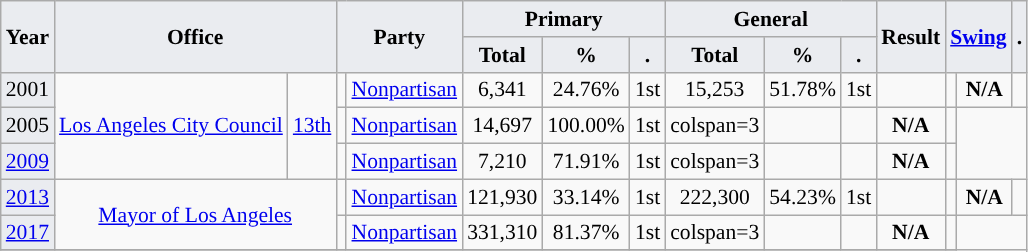<table class="wikitable" style="font-size:90%; text-align:center;">
<tr>
<th style="background-color:#EAECF0;" rowspan=2>Year</th>
<th colspan="2" rowspan="2" style="background-color:#EAECF0;">Office</th>
<th style="background-color:#EAECF0;" colspan=2 rowspan=2>Party</th>
<th style="background-color:#EAECF0;" colspan=3>Primary</th>
<th style="background-color:#EAECF0;" colspan=3>General</th>
<th style="background-color:#EAECF0;" rowspan=2>Result</th>
<th style="background-color:#EAECF0;" colspan=2 rowspan=2><a href='#'>Swing</a></th>
<th style="background-color:#EAECF0;" rowspan=2>.</th>
</tr>
<tr>
<th style="background-color:#EAECF0;">Total</th>
<th style="background-color:#EAECF0;">%</th>
<th style="background-color:#EAECF0;">.</th>
<th style="background-color:#EAECF0;">Total</th>
<th style="background-color:#EAECF0;">%</th>
<th style="background-color:#EAECF0;">.</th>
</tr>
<tr>
<td style="background-color:#EAECF0;">2001</td>
<td rowspan=3><a href='#'>Los Angeles City Council</a></td>
<td rowspan="3"><a href='#'>13th</a></td>
<td style="background-color:"></td>
<td><a href='#'>Nonpartisan</a></td>
<td>6,341</td>
<td>24.76%</td>
<td>1st</td>
<td>15,253</td>
<td>51.78%</td>
<td>1st</td>
<td></td>
<td style="background-color:"></td>
<td><strong>N/A</strong></td>
<td></td>
</tr>
<tr>
<td style="background-color:#EAECF0;">2005</td>
<td style="background-color:"></td>
<td><a href='#'>Nonpartisan</a></td>
<td>14,697</td>
<td>100.00%</td>
<td>1st</td>
<td>colspan=3 </td>
<td></td>
<td style="background-color:"></td>
<td><strong>N/A</strong></td>
<td></td>
</tr>
<tr>
<td style="background-color:#EAECF0;"><a href='#'>2009</a></td>
<td style="background-color:"></td>
<td><a href='#'>Nonpartisan</a></td>
<td>7,210</td>
<td>71.91%</td>
<td>1st</td>
<td>colspan=3 </td>
<td></td>
<td style="background-color:"></td>
<td><strong>N/A</strong></td>
<td></td>
</tr>
<tr>
<td style="background-color:#EAECF0;"><a href='#'>2013</a></td>
<td rowspan=2 colspan=2><a href='#'>Mayor of Los Angeles</a></td>
<td style="background-color:"></td>
<td><a href='#'>Nonpartisan</a></td>
<td>121,930</td>
<td>33.14%</td>
<td>1st</td>
<td>222,300</td>
<td>54.23%</td>
<td>1st</td>
<td></td>
<td style="background-color:"></td>
<td><strong>N/A</strong></td>
<td></td>
</tr>
<tr>
<td style="background-color:#EAECF0;"><a href='#'>2017</a></td>
<td style="background-color:"></td>
<td><a href='#'>Nonpartisan</a></td>
<td>331,310</td>
<td>81.37%</td>
<td>1st</td>
<td>colspan=3 </td>
<td></td>
<td style="background-color:"></td>
<td><strong>N/A</strong></td>
<td></td>
</tr>
<tr>
</tr>
</table>
